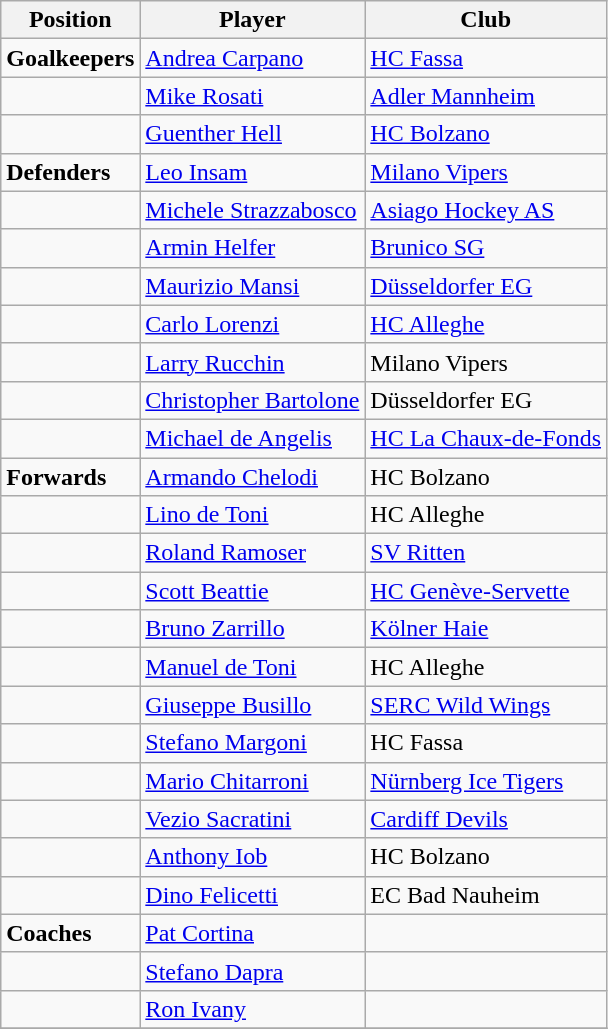<table class=wikitable>
<tr>
<th>Position</th>
<th>Player</th>
<th>Club</th>
</tr>
<tr>
<td><strong>Goalkeepers</strong></td>
<td><a href='#'>Andrea Carpano</a></td>
<td><a href='#'>HC Fassa</a></td>
</tr>
<tr>
<td></td>
<td><a href='#'>Mike Rosati</a></td>
<td><a href='#'>Adler Mannheim</a></td>
</tr>
<tr>
<td></td>
<td><a href='#'>Guenther Hell</a></td>
<td><a href='#'>HC Bolzano</a></td>
</tr>
<tr>
<td><strong>Defenders</strong></td>
<td><a href='#'>Leo Insam</a></td>
<td><a href='#'>Milano Vipers</a></td>
</tr>
<tr>
<td></td>
<td><a href='#'>Michele Strazzabosco</a></td>
<td><a href='#'>Asiago Hockey AS</a></td>
</tr>
<tr>
<td></td>
<td><a href='#'>Armin Helfer</a></td>
<td><a href='#'>Brunico SG</a></td>
</tr>
<tr>
<td></td>
<td><a href='#'>Maurizio Mansi</a></td>
<td><a href='#'>Düsseldorfer EG</a></td>
</tr>
<tr>
<td></td>
<td><a href='#'>Carlo Lorenzi</a></td>
<td><a href='#'>HC Alleghe</a></td>
</tr>
<tr>
<td></td>
<td><a href='#'>Larry Rucchin</a></td>
<td>Milano Vipers</td>
</tr>
<tr>
<td></td>
<td><a href='#'>Christopher Bartolone</a></td>
<td>Düsseldorfer EG</td>
</tr>
<tr>
<td></td>
<td><a href='#'>Michael de Angelis</a></td>
<td><a href='#'>HC La Chaux-de-Fonds</a></td>
</tr>
<tr>
<td><strong>Forwards</strong></td>
<td><a href='#'>Armando Chelodi</a></td>
<td>HC Bolzano</td>
</tr>
<tr>
<td></td>
<td><a href='#'>Lino de Toni</a></td>
<td>HC Alleghe</td>
</tr>
<tr>
<td></td>
<td><a href='#'>Roland Ramoser</a></td>
<td><a href='#'>SV Ritten</a></td>
</tr>
<tr>
<td></td>
<td><a href='#'>Scott Beattie</a></td>
<td><a href='#'>HC Genève-Servette</a></td>
</tr>
<tr>
<td></td>
<td><a href='#'>Bruno Zarrillo</a></td>
<td><a href='#'>Kölner Haie</a></td>
</tr>
<tr>
<td></td>
<td><a href='#'>Manuel de Toni</a></td>
<td>HC Alleghe</td>
</tr>
<tr>
<td></td>
<td><a href='#'>Giuseppe Busillo</a></td>
<td><a href='#'>SERC Wild Wings</a></td>
</tr>
<tr>
<td></td>
<td><a href='#'>Stefano Margoni</a></td>
<td>HC Fassa</td>
</tr>
<tr>
<td></td>
<td><a href='#'>Mario Chitarroni</a></td>
<td><a href='#'>Nürnberg Ice Tigers</a></td>
</tr>
<tr>
<td></td>
<td><a href='#'>Vezio Sacratini</a></td>
<td><a href='#'>Cardiff Devils</a></td>
</tr>
<tr>
<td></td>
<td><a href='#'>Anthony Iob</a></td>
<td>HC Bolzano</td>
</tr>
<tr>
<td></td>
<td><a href='#'>Dino Felicetti</a></td>
<td>EC Bad Nauheim</td>
</tr>
<tr>
<td><strong>Coaches</strong></td>
<td><a href='#'>Pat Cortina</a></td>
<td></td>
</tr>
<tr>
<td></td>
<td><a href='#'>Stefano Dapra</a></td>
<td></td>
</tr>
<tr>
<td></td>
<td><a href='#'>Ron Ivany</a></td>
<td></td>
</tr>
<tr>
</tr>
</table>
